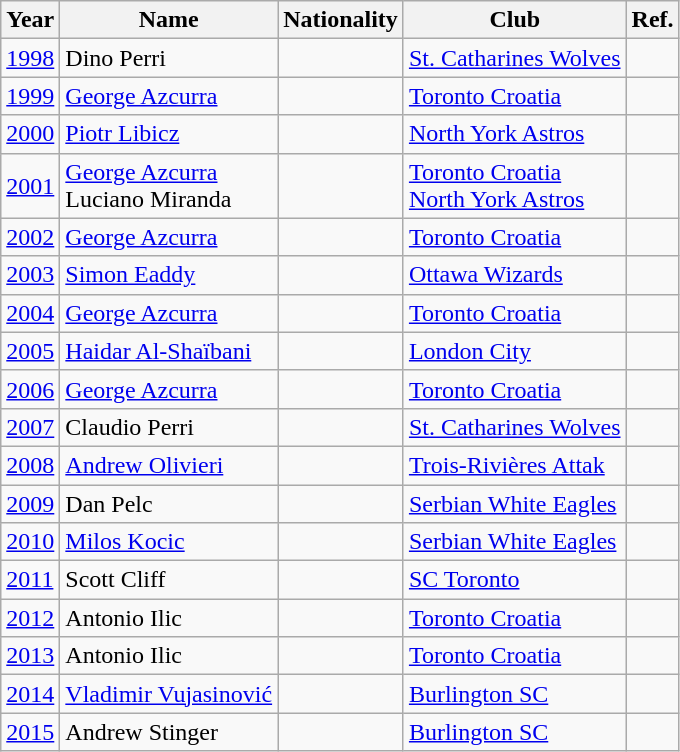<table class="wikitable sortable">
<tr>
<th>Year</th>
<th>Name</th>
<th>Nationality</th>
<th>Club</th>
<th>Ref.</th>
</tr>
<tr>
<td><a href='#'>1998</a></td>
<td>Dino Perri</td>
<td></td>
<td><a href='#'>St. Catharines Wolves</a></td>
<td></td>
</tr>
<tr>
<td><a href='#'>1999</a></td>
<td><a href='#'>George Azcurra</a></td>
<td></td>
<td><a href='#'>Toronto Croatia</a></td>
<td></td>
</tr>
<tr>
<td><a href='#'>2000</a></td>
<td><a href='#'>Piotr Libicz</a></td>
<td></td>
<td><a href='#'>North York Astros</a></td>
<td></td>
</tr>
<tr>
<td><a href='#'>2001</a></td>
<td><a href='#'>George Azcurra</a><br> Luciano Miranda</td>
<td><br></td>
<td><a href='#'>Toronto Croatia</a><br><a href='#'>North York Astros</a></td>
<td></td>
</tr>
<tr>
<td><a href='#'>2002</a></td>
<td><a href='#'>George Azcurra</a></td>
<td></td>
<td><a href='#'>Toronto Croatia</a></td>
<td></td>
</tr>
<tr>
<td><a href='#'>2003</a></td>
<td><a href='#'>Simon Eaddy</a></td>
<td></td>
<td><a href='#'>Ottawa Wizards</a></td>
<td></td>
</tr>
<tr>
<td><a href='#'>2004</a></td>
<td><a href='#'>George Azcurra</a></td>
<td></td>
<td><a href='#'>Toronto Croatia</a></td>
<td></td>
</tr>
<tr>
<td><a href='#'>2005</a></td>
<td><a href='#'>Haidar Al-Shaïbani</a></td>
<td></td>
<td><a href='#'>London City</a></td>
<td></td>
</tr>
<tr>
<td><a href='#'>2006</a></td>
<td><a href='#'>George Azcurra</a></td>
<td></td>
<td><a href='#'>Toronto Croatia</a></td>
<td></td>
</tr>
<tr>
<td><a href='#'>2007</a></td>
<td>Claudio Perri</td>
<td></td>
<td><a href='#'>St. Catharines Wolves</a></td>
<td></td>
</tr>
<tr>
<td><a href='#'>2008</a></td>
<td><a href='#'>Andrew Olivieri</a></td>
<td></td>
<td><a href='#'>Trois-Rivières Attak</a></td>
<td></td>
</tr>
<tr>
<td><a href='#'>2009</a></td>
<td>Dan Pelc</td>
<td></td>
<td><a href='#'>Serbian White Eagles</a></td>
<td></td>
</tr>
<tr>
<td><a href='#'>2010</a></td>
<td><a href='#'>Milos Kocic</a></td>
<td></td>
<td><a href='#'>Serbian White Eagles</a></td>
<td></td>
</tr>
<tr>
<td><a href='#'>2011</a></td>
<td>Scott Cliff</td>
<td></td>
<td><a href='#'>SC Toronto</a></td>
<td></td>
</tr>
<tr>
<td><a href='#'>2012</a></td>
<td>Antonio Ilic</td>
<td></td>
<td><a href='#'>Toronto Croatia</a></td>
<td></td>
</tr>
<tr>
<td><a href='#'>2013</a></td>
<td>Antonio Ilic</td>
<td></td>
<td><a href='#'>Toronto Croatia</a></td>
<td></td>
</tr>
<tr>
<td><a href='#'>2014</a></td>
<td><a href='#'>Vladimir Vujasinović</a></td>
<td></td>
<td><a href='#'>Burlington SC</a></td>
<td></td>
</tr>
<tr>
<td><a href='#'>2015</a></td>
<td>Andrew Stinger</td>
<td></td>
<td><a href='#'>Burlington SC</a></td>
<td></td>
</tr>
</table>
